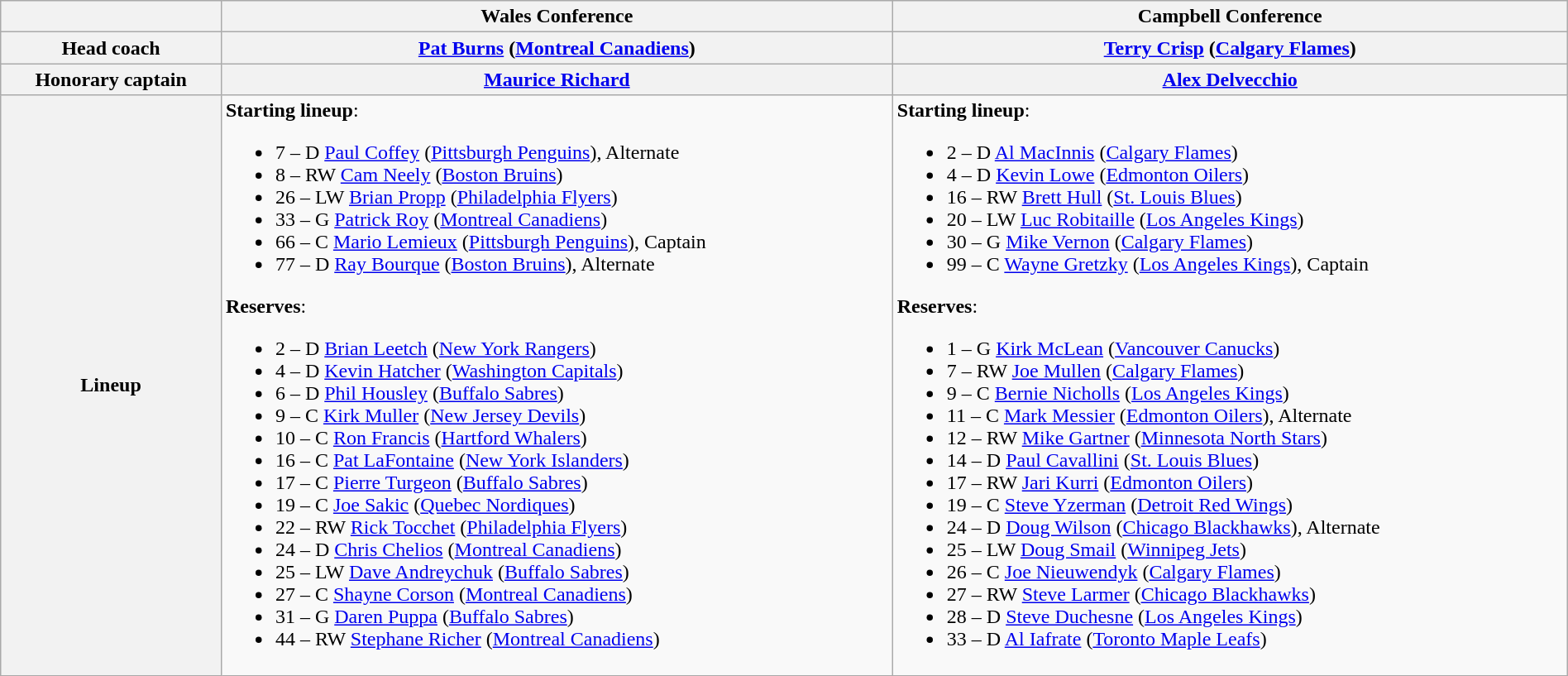<table class="wikitable" style="width:100%">
<tr>
<th></th>
<th>Wales Conference</th>
<th>Campbell Conference</th>
</tr>
<tr>
<th>Head coach</th>
<th> <a href='#'>Pat Burns</a> (<a href='#'>Montreal Canadiens</a>)</th>
<th> <a href='#'>Terry Crisp</a> (<a href='#'>Calgary Flames</a>)</th>
</tr>
<tr>
<th>Honorary captain</th>
<th> <a href='#'>Maurice Richard</a></th>
<th> <a href='#'>Alex Delvecchio</a></th>
</tr>
<tr>
<th>Lineup</th>
<td><strong>Starting lineup</strong>:<br><ul><li> 7 – D <a href='#'>Paul Coffey</a> (<a href='#'>Pittsburgh Penguins</a>), Alternate</li><li> 8 – RW <a href='#'>Cam Neely</a> (<a href='#'>Boston Bruins</a>)</li><li> 26 – LW <a href='#'>Brian Propp</a> (<a href='#'>Philadelphia Flyers</a>)</li><li> 33 – G <a href='#'>Patrick Roy</a> (<a href='#'>Montreal Canadiens</a>)</li><li> 66 – C <a href='#'>Mario Lemieux</a> (<a href='#'>Pittsburgh Penguins</a>), Captain</li><li> 77 – D <a href='#'>Ray Bourque</a> (<a href='#'>Boston Bruins</a>), Alternate</li></ul><strong>Reserves</strong>:<ul><li> 2 – D <a href='#'>Brian Leetch</a> (<a href='#'>New York Rangers</a>)</li><li> 4 – D <a href='#'>Kevin Hatcher</a> (<a href='#'>Washington Capitals</a>)</li><li> 6 – D <a href='#'>Phil Housley</a> (<a href='#'>Buffalo Sabres</a>)</li><li> 9 – C <a href='#'>Kirk Muller</a> (<a href='#'>New Jersey Devils</a>)</li><li> 10 – C <a href='#'>Ron Francis</a> (<a href='#'>Hartford Whalers</a>)</li><li> 16 – C <a href='#'>Pat LaFontaine</a> (<a href='#'>New York Islanders</a>)</li><li> 17 – C <a href='#'>Pierre Turgeon</a> (<a href='#'>Buffalo Sabres</a>)</li><li> 19 – C <a href='#'>Joe Sakic</a> (<a href='#'>Quebec Nordiques</a>)</li><li> 22 – RW <a href='#'>Rick Tocchet</a> (<a href='#'>Philadelphia Flyers</a>)</li><li> 24 – D <a href='#'>Chris Chelios</a> (<a href='#'>Montreal Canadiens</a>)</li><li> 25 – LW <a href='#'>Dave Andreychuk</a> (<a href='#'>Buffalo Sabres</a>)</li><li> 27 – C <a href='#'>Shayne Corson</a> (<a href='#'>Montreal Canadiens</a>)</li><li> 31 – G <a href='#'>Daren Puppa</a> (<a href='#'>Buffalo Sabres</a>)</li><li> 44 – RW <a href='#'>Stephane Richer</a> (<a href='#'>Montreal Canadiens</a>)</li></ul></td>
<td><strong>Starting lineup</strong>:<br><ul><li> 2 – D <a href='#'>Al MacInnis</a> (<a href='#'>Calgary Flames</a>)</li><li> 4 – D <a href='#'>Kevin Lowe</a> (<a href='#'>Edmonton Oilers</a>)</li><li> 16 – RW <a href='#'>Brett Hull</a> (<a href='#'>St. Louis Blues</a>)</li><li> 20 – LW <a href='#'>Luc Robitaille</a> (<a href='#'>Los Angeles Kings</a>)</li><li> 30 – G <a href='#'>Mike Vernon</a> (<a href='#'>Calgary Flames</a>)</li><li> 99 – C <a href='#'>Wayne Gretzky</a> (<a href='#'>Los Angeles Kings</a>), Captain</li></ul><strong>Reserves</strong>:<ul><li> 1 – G <a href='#'>Kirk McLean</a> (<a href='#'>Vancouver Canucks</a>)</li><li> 7 – RW <a href='#'>Joe Mullen</a> (<a href='#'>Calgary Flames</a>)</li><li> 9 – C <a href='#'>Bernie Nicholls</a> (<a href='#'>Los Angeles Kings</a>)</li><li> 11 – C <a href='#'>Mark Messier</a> (<a href='#'>Edmonton Oilers</a>), Alternate</li><li> 12 – RW <a href='#'>Mike Gartner</a> (<a href='#'>Minnesota North Stars</a>)</li><li> 14 – D <a href='#'>Paul Cavallini</a> (<a href='#'>St. Louis Blues</a>)</li><li> 17 – RW <a href='#'>Jari Kurri</a> (<a href='#'>Edmonton Oilers</a>)</li><li> 19 – C <a href='#'>Steve Yzerman</a> (<a href='#'>Detroit Red Wings</a>)</li><li> 24 – D <a href='#'>Doug Wilson</a> (<a href='#'>Chicago Blackhawks</a>), Alternate</li><li> 25 – LW <a href='#'>Doug Smail</a> (<a href='#'>Winnipeg Jets</a>)</li><li> 26 – C <a href='#'>Joe Nieuwendyk</a> (<a href='#'>Calgary Flames</a>)</li><li> 27 – RW <a href='#'>Steve Larmer</a> (<a href='#'>Chicago Blackhawks</a>)</li><li> 28 – D <a href='#'>Steve Duchesne</a> (<a href='#'>Los Angeles Kings</a>)</li><li> 33 – D <a href='#'>Al Iafrate</a> (<a href='#'>Toronto Maple Leafs</a>)</li></ul></td>
</tr>
</table>
